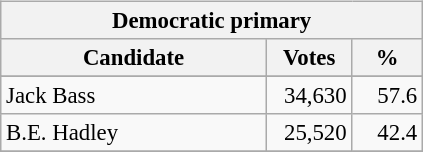<table class="wikitable" align="left" style="margin: 1em 1em 1em 0; font-size: 95%;">
<tr>
<th colspan="3">Democratic primary</th>
</tr>
<tr>
<th colspan="1" style="width: 170px">Candidate</th>
<th style="width: 50px">Votes</th>
<th style="width: 40px">%</th>
</tr>
<tr>
</tr>
<tr>
<td>Jack Bass</td>
<td align="right">34,630</td>
<td align="right">57.6</td>
</tr>
<tr>
<td>B.E. Hadley</td>
<td align="right">25,520</td>
<td align="right">42.4</td>
</tr>
<tr>
</tr>
</table>
